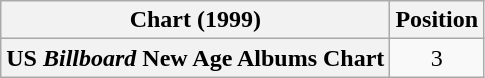<table class="wikitable plainrowheaders" style="text-align:center;">
<tr>
<th>Chart (1999)</th>
<th>Position</th>
</tr>
<tr>
<th scope="row">US <em>Billboard</em> New Age Albums Chart</th>
<td>3</td>
</tr>
</table>
